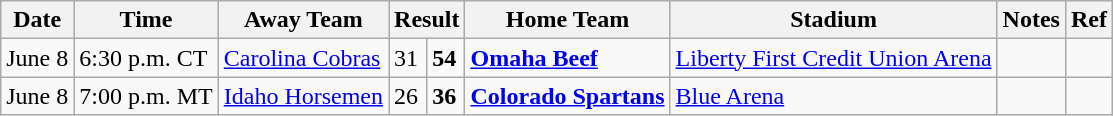<table class="wikitable">
<tr>
<th>Date</th>
<th>Time</th>
<th>Away Team</th>
<th colspan="2">Result</th>
<th>Home Team</th>
<th>Stadium</th>
<th>Notes</th>
<th>Ref</th>
</tr>
<tr>
<td>June 8</td>
<td>6:30 p.m. CT</td>
<td><a href='#'>Carolina Cobras</a></td>
<td>31</td>
<td><strong>54</strong></td>
<td><strong><a href='#'>Omaha Beef</a></strong></td>
<td><a href='#'>Liberty First Credit Union Arena</a></td>
<td></td>
<td></td>
</tr>
<tr>
<td>June 8</td>
<td>7:00 p.m. MT</td>
<td><a href='#'>Idaho Horsemen</a></td>
<td>26</td>
<td><strong>36</strong></td>
<td><strong><a href='#'>Colorado Spartans</a></strong></td>
<td><a href='#'>Blue Arena</a></td>
<td></td>
<td></td>
</tr>
</table>
